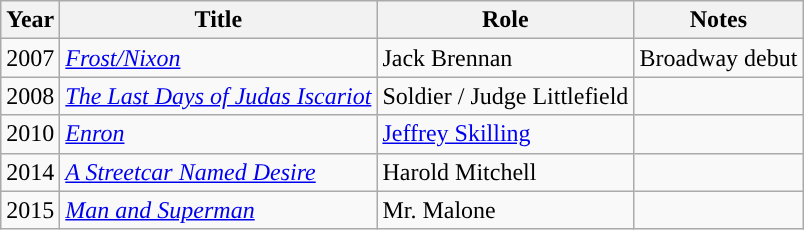<table class="wikitable sortable">
<tr>
<th>Year</th>
<th>Title</th>
<th>Role</th>
<th>Notes</th>
</tr>
<tr>
<td>2007</td>
<td><em><a href='#'>Frost/Nixon</a></em></td>
<td>Jack Brennan</td>
<td>Broadway debut</td>
</tr>
<tr>
<td>2008</td>
<td><em><a href='#'>The Last Days of Judas Iscariot</a></em></td>
<td>Soldier / Judge Littlefield</td>
<td></td>
</tr>
<tr>
<td>2010</td>
<td><em><a href='#'>Enron</a></em></td>
<td><a href='#'>Jeffrey Skilling</a></td>
<td></td>
</tr>
<tr>
<td>2014</td>
<td><em><a href='#'>A Streetcar Named Desire</a></em></td>
<td>Harold Mitchell</td>
<td></td>
</tr>
<tr>
<td>2015</td>
<td><em><a href='#'>Man and Superman</a></em></td>
<td>Mr. Malone</td>
<td></td>
</tr>
</table>
